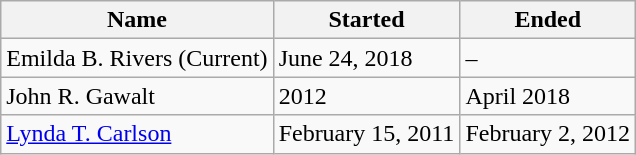<table class="wikitable">
<tr>
<th>Name</th>
<th>Started</th>
<th>Ended</th>
</tr>
<tr>
<td>Emilda B. Rivers (Current)</td>
<td>June 24, 2018</td>
<td>–</td>
</tr>
<tr>
<td>John R. Gawalt</td>
<td>2012</td>
<td>April 2018</td>
</tr>
<tr>
<td><a href='#'>Lynda T. Carlson</a></td>
<td>February 15, 2011</td>
<td>February 2, 2012</td>
</tr>
</table>
